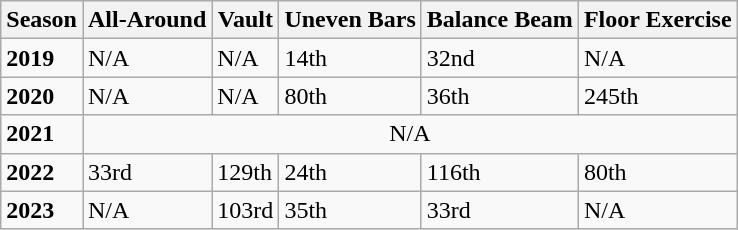<table class="wikitable">
<tr>
<th>Season</th>
<th>All-Around</th>
<th>Vault</th>
<th>Uneven Bars</th>
<th>Balance Beam</th>
<th>Floor Exercise</th>
</tr>
<tr>
<td><strong>2019</strong></td>
<td>N/A</td>
<td>N/A</td>
<td>14th</td>
<td>32nd</td>
<td>N/A</td>
</tr>
<tr>
<td><strong>2020</strong></td>
<td>N/A</td>
<td>N/A</td>
<td>80th</td>
<td>36th</td>
<td>245th</td>
</tr>
<tr>
<td><strong>2021</strong></td>
<td colspan="5" style="text-align:center;">N/A</td>
</tr>
<tr>
<td><strong>2022</strong></td>
<td>33rd</td>
<td>129th</td>
<td>24th</td>
<td>116th</td>
<td>80th</td>
</tr>
<tr>
<td><strong>2023</strong></td>
<td>N/A</td>
<td>103rd</td>
<td>35th</td>
<td>33rd</td>
<td>N/A</td>
</tr>
</table>
